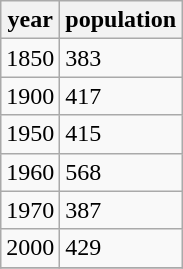<table class="wikitable">
<tr>
<th>year</th>
<th>population</th>
</tr>
<tr>
<td>1850</td>
<td>383</td>
</tr>
<tr>
<td>1900</td>
<td>417</td>
</tr>
<tr>
<td>1950</td>
<td>415</td>
</tr>
<tr>
<td>1960</td>
<td>568</td>
</tr>
<tr>
<td>1970</td>
<td>387</td>
</tr>
<tr>
<td>2000</td>
<td>429</td>
</tr>
<tr>
</tr>
</table>
